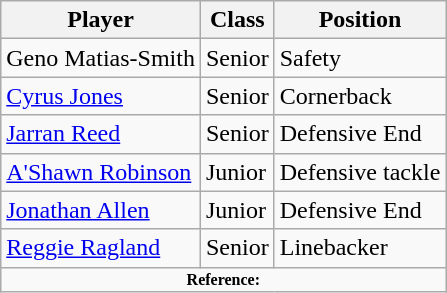<table class="wikitable">
<tr ;>
<th>Player</th>
<th>Class</th>
<th>Position</th>
</tr>
<tr>
<td>Geno Matias-Smith</td>
<td>Senior</td>
<td>Safety</td>
</tr>
<tr>
<td><a href='#'>Cyrus Jones</a></td>
<td>Senior</td>
<td>Cornerback</td>
</tr>
<tr>
<td><a href='#'>Jarran Reed</a></td>
<td>Senior</td>
<td>Defensive End</td>
</tr>
<tr>
<td><a href='#'>A'Shawn Robinson</a></td>
<td>Junior</td>
<td>Defensive tackle</td>
</tr>
<tr>
<td><a href='#'>Jonathan Allen</a></td>
<td>Junior</td>
<td>Defensive End</td>
</tr>
<tr>
<td><a href='#'>Reggie Ragland</a></td>
<td>Senior</td>
<td>Linebacker</td>
</tr>
<tr>
<td colspan="3"  style="font-size:8pt; text-align:center;"><strong>Reference:</strong></td>
</tr>
</table>
